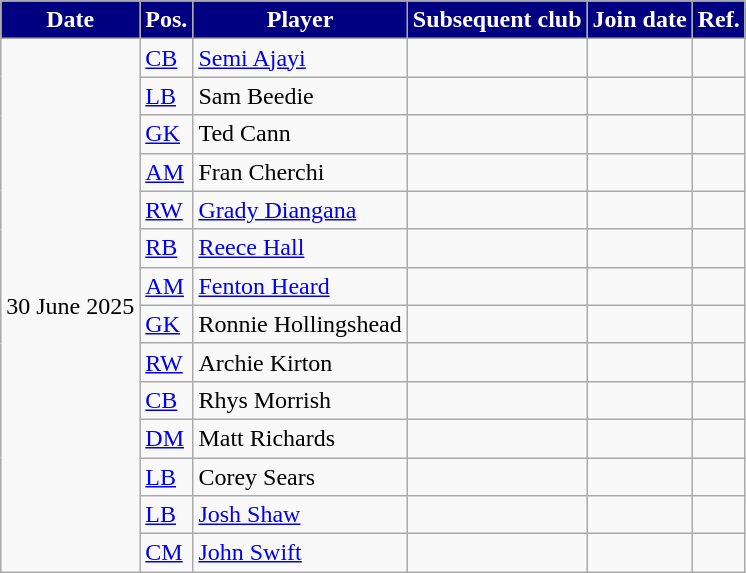<table class="wikitable plainrowheaders sortable">
<tr>
<th style="background:#000080; color:white;">Date</th>
<th style="background:#000080; color:white;">Pos.</th>
<th style="background:#000080; color:white;">Player</th>
<th style="background:#000080; color:white;">Subsequent club</th>
<th style="background:#000080; color:white;">Join date</th>
<th style="background:#000080; color:white;">Ref.</th>
</tr>
<tr>
<td rowspan="14">30 June 2025</td>
<td><a href='#'>CB</a></td>
<td> <a href='#'>Semi Ajayi</a></td>
<td></td>
<td></td>
<td></td>
</tr>
<tr>
<td><a href='#'>LB</a></td>
<td> Sam Beedie</td>
<td></td>
<td></td>
<td></td>
</tr>
<tr>
<td><a href='#'>GK</a></td>
<td> Ted Cann</td>
<td></td>
<td></td>
<td></td>
</tr>
<tr>
<td><a href='#'>AM</a></td>
<td> Fran Cherchi</td>
<td></td>
<td></td>
<td></td>
</tr>
<tr>
<td><a href='#'>RW</a></td>
<td> <a href='#'>Grady Diangana</a></td>
<td></td>
<td></td>
<td></td>
</tr>
<tr>
<td><a href='#'>RB</a></td>
<td> <a href='#'>Reece Hall</a></td>
<td></td>
<td></td>
<td></td>
</tr>
<tr>
<td><a href='#'>AM</a></td>
<td> <a href='#'>Fenton Heard</a></td>
<td></td>
<td></td>
<td></td>
</tr>
<tr>
<td><a href='#'>GK</a></td>
<td> Ronnie Hollingshead</td>
<td></td>
<td></td>
<td></td>
</tr>
<tr>
<td><a href='#'>RW</a></td>
<td> Archie Kirton</td>
<td></td>
<td></td>
<td></td>
</tr>
<tr>
<td><a href='#'>CB</a></td>
<td> Rhys Morrish</td>
<td></td>
<td></td>
<td></td>
</tr>
<tr>
<td><a href='#'>DM</a></td>
<td> Matt Richards</td>
<td></td>
<td></td>
<td></td>
</tr>
<tr>
<td><a href='#'>LB</a></td>
<td> Corey Sears</td>
<td></td>
<td></td>
<td></td>
</tr>
<tr>
<td><a href='#'>LB</a></td>
<td> <a href='#'>Josh Shaw</a></td>
<td></td>
<td></td>
<td></td>
</tr>
<tr>
<td><a href='#'>CM</a></td>
<td> <a href='#'>John Swift</a></td>
<td></td>
<td></td>
<td></td>
</tr>
</table>
